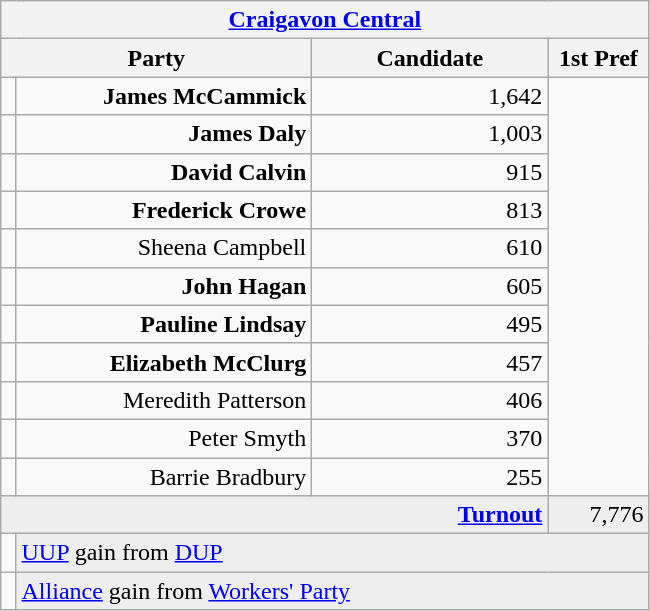<table class="wikitable">
<tr>
<th colspan="4" align="center"><a href='#'>Craigavon Central</a></th>
</tr>
<tr>
<th colspan="2" align="center" width=200>Party</th>
<th width=150>Candidate</th>
<th width=60>1st Pref</th>
</tr>
<tr>
<td></td>
<td align="right"><strong>James McCammick</strong></td>
<td align="right">1,642</td>
</tr>
<tr>
<td></td>
<td align="right"><strong>James Daly</strong></td>
<td align="right">1,003</td>
</tr>
<tr>
<td></td>
<td align="right"><strong>David Calvin</strong></td>
<td align="right">915</td>
</tr>
<tr>
<td></td>
<td align="right"><strong>Frederick Crowe</strong></td>
<td align="right">813</td>
</tr>
<tr>
<td></td>
<td align="right">Sheena Campbell</td>
<td align="right">610</td>
</tr>
<tr>
<td></td>
<td align="right"><strong>John Hagan</strong></td>
<td align="right">605</td>
</tr>
<tr>
<td></td>
<td align="right"><strong>Pauline Lindsay</strong></td>
<td align="right">495</td>
</tr>
<tr>
<td></td>
<td align="right"><strong>Elizabeth McClurg</strong></td>
<td align="right">457</td>
</tr>
<tr>
<td></td>
<td align="right">Meredith Patterson</td>
<td align="right">406</td>
</tr>
<tr>
<td></td>
<td align="right">Peter Smyth</td>
<td align="right">370</td>
</tr>
<tr>
<td></td>
<td align="right">Barrie Bradbury</td>
<td align="right">255</td>
</tr>
<tr bgcolor="EEEEEE">
<td colspan=3 align="right"><strong><a href='#'>Turnout</a></strong></td>
<td align="right">7,776</td>
</tr>
<tr>
<td bgcolor=></td>
<td colspan=3 bgcolor="EEEEEE"><a href='#'>UUP</a> gain from <a href='#'>DUP</a></td>
</tr>
<tr>
<td bgcolor=></td>
<td colspan=3 bgcolor="EEEEEE"><a href='#'>Alliance</a> gain from <a href='#'>Workers' Party</a></td>
</tr>
</table>
